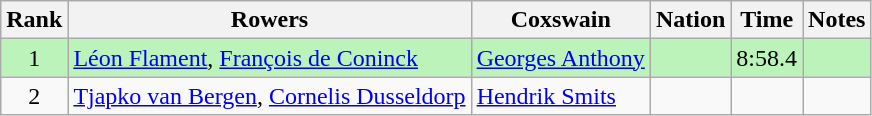<table class="wikitable sortable" style="text-align:center">
<tr>
<th>Rank</th>
<th>Rowers</th>
<th>Coxswain</th>
<th>Nation</th>
<th>Time</th>
<th>Notes</th>
</tr>
<tr bgcolor=bbf3bb>
<td>1</td>
<td align=left><a href='#'>Léon Flament</a>, <a href='#'>François de Coninck</a></td>
<td align=left><a href='#'>Georges Anthony</a></td>
<td align=left></td>
<td>8:58.4</td>
<td></td>
</tr>
<tr>
<td>2</td>
<td align=left><a href='#'>Tjapko van Bergen</a>, <a href='#'>Cornelis Dusseldorp</a></td>
<td align=left><a href='#'>Hendrik Smits</a></td>
<td align=left></td>
<td data-sort-value=9:99.9></td>
<td></td>
</tr>
</table>
